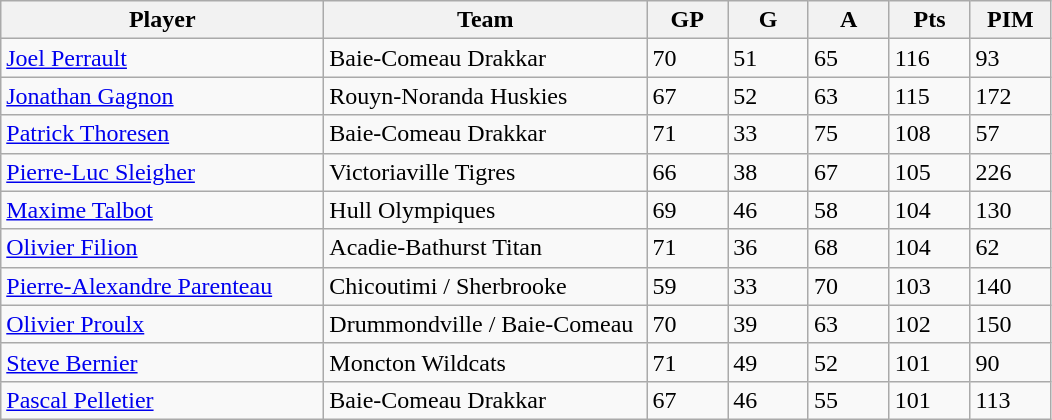<table class="wikitable">
<tr>
<th bgcolor="#DDDDFF" width="30%">Player</th>
<th bgcolor="#DDDDFF" width="30%">Team</th>
<th bgcolor="#DDDDFF" width="7.5%">GP</th>
<th bgcolor="#DDDDFF" width="7.5%">G</th>
<th bgcolor="#DDDDFF" width="7.5%">A</th>
<th bgcolor="#DDDDFF" width="7.5%">Pts</th>
<th bgcolor="#DDDDFF" width="7.5%">PIM</th>
</tr>
<tr>
<td><a href='#'>Joel Perrault</a></td>
<td>Baie-Comeau Drakkar</td>
<td>70</td>
<td>51</td>
<td>65</td>
<td>116</td>
<td>93</td>
</tr>
<tr>
<td><a href='#'>Jonathan Gagnon</a></td>
<td>Rouyn-Noranda Huskies</td>
<td>67</td>
<td>52</td>
<td>63</td>
<td>115</td>
<td>172</td>
</tr>
<tr>
<td><a href='#'>Patrick Thoresen</a></td>
<td>Baie-Comeau Drakkar</td>
<td>71</td>
<td>33</td>
<td>75</td>
<td>108</td>
<td>57</td>
</tr>
<tr>
<td><a href='#'>Pierre-Luc Sleigher</a></td>
<td>Victoriaville Tigres</td>
<td>66</td>
<td>38</td>
<td>67</td>
<td>105</td>
<td>226</td>
</tr>
<tr>
<td><a href='#'>Maxime Talbot</a></td>
<td>Hull Olympiques</td>
<td>69</td>
<td>46</td>
<td>58</td>
<td>104</td>
<td>130</td>
</tr>
<tr>
<td><a href='#'>Olivier Filion</a></td>
<td>Acadie-Bathurst Titan</td>
<td>71</td>
<td>36</td>
<td>68</td>
<td>104</td>
<td>62</td>
</tr>
<tr>
<td><a href='#'>Pierre-Alexandre Parenteau</a></td>
<td>Chicoutimi / Sherbrooke</td>
<td>59</td>
<td>33</td>
<td>70</td>
<td>103</td>
<td>140</td>
</tr>
<tr>
<td><a href='#'>Olivier Proulx</a></td>
<td>Drummondville / Baie-Comeau</td>
<td>70</td>
<td>39</td>
<td>63</td>
<td>102</td>
<td>150</td>
</tr>
<tr>
<td><a href='#'>Steve Bernier</a></td>
<td>Moncton Wildcats</td>
<td>71</td>
<td>49</td>
<td>52</td>
<td>101</td>
<td>90</td>
</tr>
<tr>
<td><a href='#'>Pascal Pelletier</a></td>
<td>Baie-Comeau Drakkar</td>
<td>67</td>
<td>46</td>
<td>55</td>
<td>101</td>
<td>113</td>
</tr>
</table>
